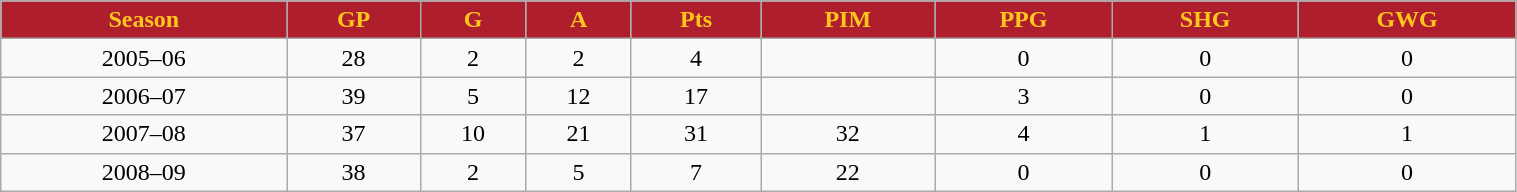<table class="wikitable" width="80%">
<tr align="center"  style=" background:#AF1E2D;color:#FFC61E;">
<td><strong>Season</strong></td>
<td><strong>GP</strong></td>
<td><strong>G</strong></td>
<td><strong>A</strong></td>
<td><strong>Pts</strong></td>
<td><strong>PIM</strong></td>
<td><strong>PPG</strong></td>
<td><strong>SHG</strong></td>
<td><strong>GWG</strong></td>
</tr>
<tr align="center" bgcolor="">
<td>2005–06</td>
<td>28</td>
<td>2</td>
<td>2</td>
<td>4</td>
<td></td>
<td>0</td>
<td>0</td>
<td>0</td>
</tr>
<tr align="center" bgcolor="">
<td>2006–07</td>
<td>39</td>
<td>5</td>
<td>12</td>
<td>17</td>
<td></td>
<td>3</td>
<td>0</td>
<td>0</td>
</tr>
<tr align="center" bgcolor="">
<td>2007–08</td>
<td>37</td>
<td>10</td>
<td>21</td>
<td>31</td>
<td>32</td>
<td>4</td>
<td>1</td>
<td>1</td>
</tr>
<tr align="center" bgcolor="">
<td>2008–09</td>
<td>38</td>
<td>2</td>
<td>5</td>
<td>7</td>
<td>22</td>
<td>0</td>
<td>0</td>
<td>0</td>
</tr>
</table>
